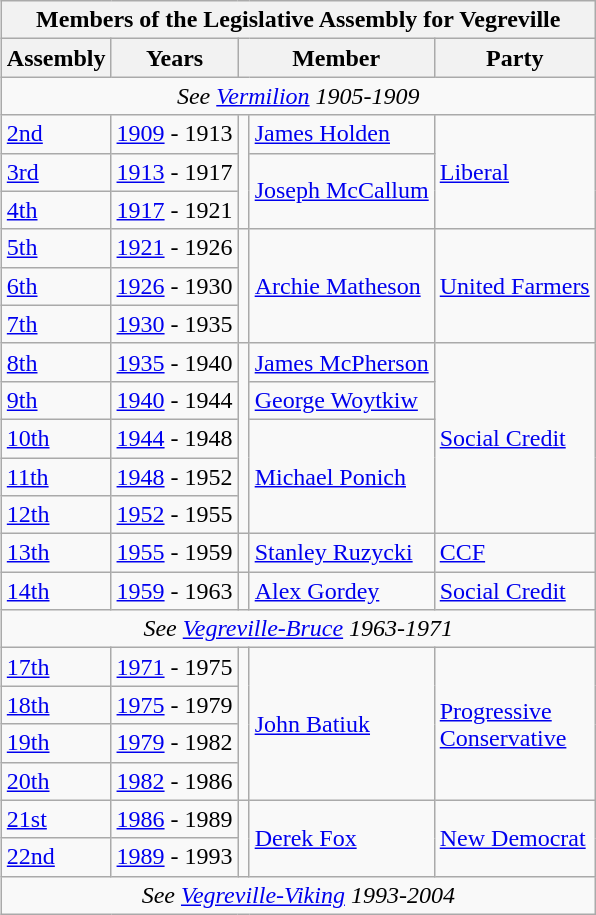<table class="wikitable" align=right>
<tr>
<th colspan=5>Members of the Legislative Assembly for Vegreville</th>
</tr>
<tr>
<th>Assembly</th>
<th>Years</th>
<th colspan="2">Member</th>
<th>Party</th>
</tr>
<tr>
<td align="center" colspan=5><em>See <a href='#'>Vermilion</a> 1905-1909</em></td>
</tr>
<tr>
<td><a href='#'>2nd</a></td>
<td><a href='#'>1909</a> - 1913</td>
<td rowspan=3 ></td>
<td><a href='#'>James Holden</a></td>
<td rowspan=3><a href='#'>Liberal</a></td>
</tr>
<tr>
<td><a href='#'>3rd</a></td>
<td><a href='#'>1913</a> - 1917</td>
<td rowspan=2><a href='#'>Joseph McCallum</a></td>
</tr>
<tr>
<td><a href='#'>4th</a></td>
<td><a href='#'>1917</a> - 1921</td>
</tr>
<tr>
<td><a href='#'>5th</a></td>
<td><a href='#'>1921</a> - 1926</td>
<td rowspan=3 ></td>
<td rowspan=3><a href='#'>Archie Matheson</a></td>
<td rowspan=3><a href='#'>United Farmers</a></td>
</tr>
<tr>
<td><a href='#'>6th</a></td>
<td><a href='#'>1926</a> - 1930</td>
</tr>
<tr>
<td><a href='#'>7th</a></td>
<td><a href='#'>1930</a> - 1935</td>
</tr>
<tr>
<td><a href='#'>8th</a></td>
<td><a href='#'>1935</a> - 1940</td>
<td rowspan=5 ></td>
<td><a href='#'>James McPherson</a></td>
<td rowspan=5><a href='#'>Social Credit</a></td>
</tr>
<tr>
<td><a href='#'>9th</a></td>
<td><a href='#'>1940</a> - 1944</td>
<td><a href='#'>George Woytkiw</a></td>
</tr>
<tr>
<td><a href='#'>10th</a></td>
<td><a href='#'>1944</a> - 1948</td>
<td rowspan=3><a href='#'>Michael Ponich</a></td>
</tr>
<tr>
<td><a href='#'>11th</a></td>
<td><a href='#'>1948</a> - 1952</td>
</tr>
<tr>
<td><a href='#'>12th</a></td>
<td><a href='#'>1952</a> - 1955</td>
</tr>
<tr>
<td><a href='#'>13th</a></td>
<td><a href='#'>1955</a> - 1959</td>
<td></td>
<td><a href='#'>Stanley Ruzycki</a></td>
<td><a href='#'>CCF</a></td>
</tr>
<tr>
<td><a href='#'>14th</a></td>
<td><a href='#'>1959</a> - 1963</td>
<td></td>
<td><a href='#'>Alex Gordey</a></td>
<td><a href='#'>Social Credit</a></td>
</tr>
<tr>
<td align="center" colspan=5><em>See <a href='#'>Vegreville-Bruce</a> 1963-1971</em></td>
</tr>
<tr>
<td><a href='#'>17th</a></td>
<td><a href='#'>1971</a> - 1975</td>
<td rowspan=4 ></td>
<td rowspan=4><a href='#'>John Batiuk</a></td>
<td rowspan=4><a href='#'>Progressive<br>Conservative</a></td>
</tr>
<tr>
<td><a href='#'>18th</a></td>
<td><a href='#'>1975</a> - 1979</td>
</tr>
<tr>
<td><a href='#'>19th</a></td>
<td><a href='#'>1979</a> - 1982</td>
</tr>
<tr>
<td><a href='#'>20th</a></td>
<td><a href='#'>1982</a> - 1986</td>
</tr>
<tr>
<td><a href='#'>21st</a></td>
<td><a href='#'>1986</a> - 1989</td>
<td rowspan=2 ></td>
<td rowspan=2><a href='#'>Derek Fox</a></td>
<td rowspan=2><a href='#'>New Democrat</a></td>
</tr>
<tr>
<td><a href='#'>22nd</a></td>
<td><a href='#'>1989</a> - 1993</td>
</tr>
<tr>
<td align="center" colspan=5><em>See <a href='#'>Vegreville-Viking</a> 1993-2004</em></td>
</tr>
</table>
